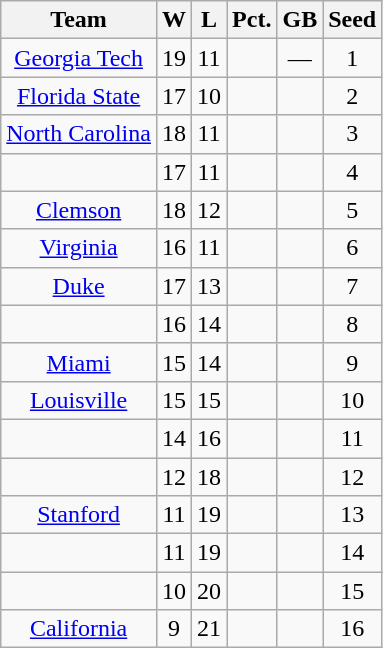<table class=wikitable style="text-align:center;">
<tr>
<th>Team</th>
<th>W</th>
<th>L</th>
<th>Pct.</th>
<th>GB</th>
<th>Seed</th>
</tr>
<tr>
<td><a href='#'>Georgia Tech</a></td>
<td>19</td>
<td>11</td>
<td></td>
<td>—</td>
<td>1</td>
</tr>
<tr>
<td><a href='#'>Florida State</a></td>
<td>17</td>
<td>10</td>
<td></td>
<td></td>
<td>2</td>
</tr>
<tr>
<td><a href='#'>North Carolina</a></td>
<td>18</td>
<td>11</td>
<td></td>
<td></td>
<td>3</td>
</tr>
<tr>
<td></td>
<td>17</td>
<td>11</td>
<td></td>
<td></td>
<td>4</td>
</tr>
<tr>
<td><a href='#'>Clemson</a></td>
<td>18</td>
<td>12</td>
<td></td>
<td></td>
<td>5</td>
</tr>
<tr>
<td><a href='#'>Virginia</a></td>
<td>16</td>
<td>11</td>
<td></td>
<td></td>
<td>6</td>
</tr>
<tr>
<td><a href='#'>Duke</a></td>
<td>17</td>
<td>13</td>
<td></td>
<td></td>
<td>7</td>
</tr>
<tr>
<td></td>
<td>16</td>
<td>14</td>
<td></td>
<td></td>
<td>8</td>
</tr>
<tr>
<td><a href='#'>Miami</a></td>
<td>15</td>
<td>14</td>
<td></td>
<td></td>
<td>9</td>
</tr>
<tr>
<td><a href='#'>Louisville</a></td>
<td>15</td>
<td>15</td>
<td></td>
<td></td>
<td>10</td>
</tr>
<tr>
<td></td>
<td>14</td>
<td>16</td>
<td></td>
<td></td>
<td>11</td>
</tr>
<tr>
<td></td>
<td>12</td>
<td>18</td>
<td></td>
<td></td>
<td>12</td>
</tr>
<tr>
<td><a href='#'>Stanford</a></td>
<td>11</td>
<td>19</td>
<td></td>
<td></td>
<td>13</td>
</tr>
<tr>
<td></td>
<td>11</td>
<td>19</td>
<td></td>
<td></td>
<td>14</td>
</tr>
<tr>
<td></td>
<td>10</td>
<td>20</td>
<td></td>
<td></td>
<td>15</td>
</tr>
<tr>
<td><a href='#'>California</a></td>
<td>9</td>
<td>21</td>
<td></td>
<td></td>
<td>16</td>
</tr>
</table>
